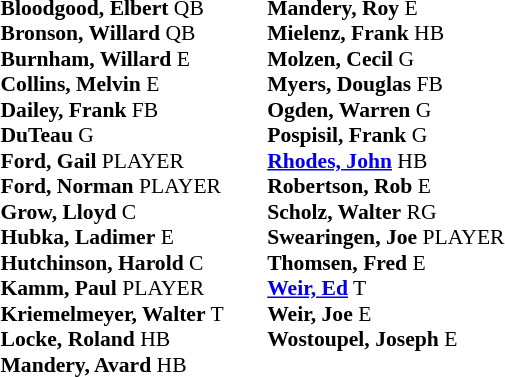<table class="toccolours" style="border-collapse:collapse; font-size:90%;">
<tr>
<td colspan="7" align="center"></td>
</tr>
<tr>
<td colspan=7 align="right"></td>
</tr>
<tr>
<td valign="top"><br><strong>Bloodgood, Elbert</strong> QB<br>
<strong>Bronson, Willard</strong> QB<br>
<strong>Burnham, Willard</strong> E<br>
<strong>Collins, Melvin</strong> E<br>
<strong>Dailey, Frank</strong> FB<br>
<strong>DuTeau</strong> G<br>
<strong>Ford, Gail</strong> PLAYER<br>
<strong>Ford, Norman</strong> PLAYER<br>
<strong>Grow, Lloyd</strong> C<br>
<strong>Hubka, Ladimer</strong> E<br>
<strong>Hutchinson, Harold</strong> C<br>
<strong>Kamm, Paul</strong> PLAYER<br>
<strong>Kriemelmeyer, Walter</strong> T<br>
<strong>Locke, Roland</strong> HB<br>
<strong>Mandery, Avard</strong> HB<br></td>
<td width="25"> </td>
<td valign="top"><br><strong>Mandery, Roy</strong> E<br>
<strong>Mielenz, Frank</strong> HB<br>
<strong>Molzen, Cecil</strong> G<br>
<strong>Myers, Douglas</strong> FB<br>
<strong>Ogden, Warren</strong> G<br>
<strong>Pospisil, Frank</strong> G<br>
<strong><a href='#'>Rhodes, John</a></strong> HB<br>
<strong>Robertson, Rob</strong> E<br>
<strong>Scholz, Walter</strong> RG<br>
<strong>Swearingen, Joe</strong> PLAYER<br>
<strong>Thomsen, Fred</strong> E<br>
<strong><a href='#'>Weir, Ed</a></strong> T<br>
<strong>Weir, Joe</strong> E<br>
<strong>Wostoupel, Joseph</strong> E<br>
</td>
</tr>
</table>
